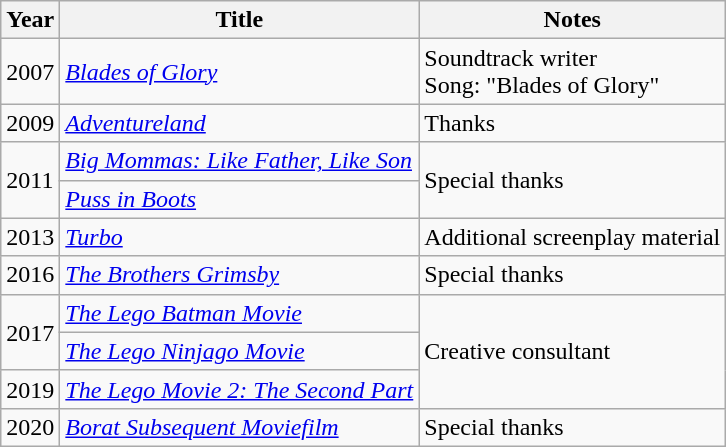<table class="wikitable">
<tr>
<th>Year</th>
<th>Title</th>
<th>Notes</th>
</tr>
<tr>
<td>2007</td>
<td><em><a href='#'>Blades of Glory</a></em></td>
<td>Soundtrack writer <br> Song: "Blades of Glory"</td>
</tr>
<tr>
<td>2009</td>
<td><em><a href='#'>Adventureland</a></em></td>
<td>Thanks</td>
</tr>
<tr>
<td rowspan=2>2011</td>
<td><em><a href='#'>Big Mommas: Like Father, Like Son</a></em></td>
<td rowspan=2>Special thanks</td>
</tr>
<tr>
<td><em><a href='#'>Puss in Boots</a></em></td>
</tr>
<tr>
<td>2013</td>
<td><em><a href='#'>Turbo</a></em></td>
<td>Additional screenplay material</td>
</tr>
<tr>
<td>2016</td>
<td><em><a href='#'>The Brothers Grimsby</a></em></td>
<td>Special thanks</td>
</tr>
<tr>
<td rowspan=2>2017</td>
<td><em><a href='#'>The Lego Batman Movie</a></em></td>
<td rowspan=3>Creative consultant</td>
</tr>
<tr>
<td><em><a href='#'>The Lego Ninjago Movie</a></em></td>
</tr>
<tr>
<td>2019</td>
<td><em><a href='#'>The Lego Movie 2: The Second Part</a></em></td>
</tr>
<tr>
<td>2020</td>
<td><em><a href='#'>Borat Subsequent Moviefilm</a></em></td>
<td>Special thanks</td>
</tr>
</table>
